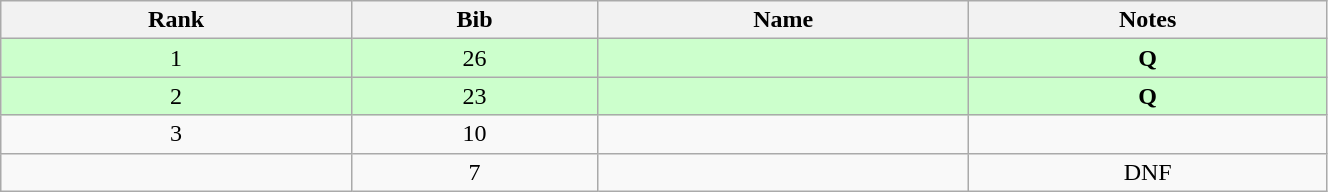<table class="wikitable" style="text-align:center;" width=70%>
<tr>
<th>Rank</th>
<th>Bib</th>
<th>Name</th>
<th>Notes</th>
</tr>
<tr bgcolor="#ccffcc">
<td>1</td>
<td>26</td>
<td align=left></td>
<td><strong>Q</strong></td>
</tr>
<tr bgcolor="#ccffcc">
<td>2</td>
<td>23</td>
<td align=left></td>
<td><strong>Q</strong></td>
</tr>
<tr>
<td>3</td>
<td>10</td>
<td align=left></td>
<td></td>
</tr>
<tr>
<td></td>
<td>7</td>
<td align=left></td>
<td>DNF</td>
</tr>
</table>
